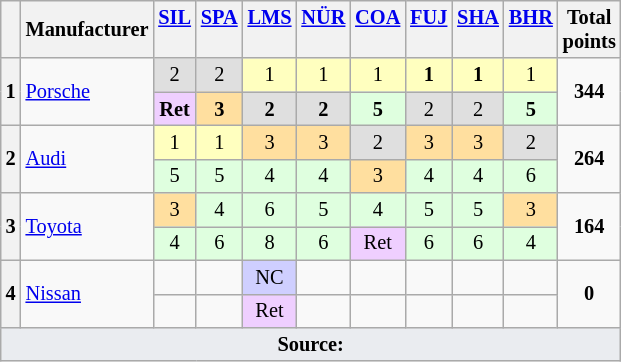<table class="wikitable" style="font-size: 85%; text-align:center;">
<tr valign="top">
<th valign=middle></th>
<th valign=middle>Manufacturer</th>
<th><a href='#'>SIL</a><br></th>
<th><a href='#'>SPA</a><br></th>
<th><a href='#'>LMS</a><br></th>
<th><a href='#'>NÜR</a><br></th>
<th><a href='#'>COA</a><br></th>
<th><a href='#'>FUJ</a><br></th>
<th><a href='#'>SHA</a><br></th>
<th><a href='#'>BHR</a><br></th>
<th valign=middle>Total<br>points</th>
</tr>
<tr>
<th rowspan=2>1</th>
<td rowspan=2 align="left"> <a href='#'>Porsche</a></td>
<td style="background:#DFDFDF;">2</td>
<td style="background:#DFDFDF;">2</td>
<td style="background:#FFFFBF;">1</td>
<td style="background:#FFFFBF;">1</td>
<td style="background:#FFFFBF;">1</td>
<td style="background:#FFFFBF;"><strong>1</strong></td>
<td style="background:#FFFFBF;"><strong>1</strong></td>
<td style="background:#FFFFBF;">1</td>
<td rowspan=2><strong>344</strong></td>
</tr>
<tr>
<td style="background:#EFCFFF;"><strong>Ret</strong></td>
<td style="background:#ffdf9f;"><strong>3</strong></td>
<td style="background:#DFDFDF;"><strong>2</strong></td>
<td style="background:#DFDFDF;"><strong>2</strong></td>
<td style="background:#DFFFDF;"><strong>5</strong></td>
<td style="background:#DFDFDF;">2</td>
<td style="background:#DFDFDF;">2</td>
<td style="background:#DFFFDF;"><strong>5</strong></td>
</tr>
<tr>
<th rowspan=2>2</th>
<td rowspan=2 align="left"> <a href='#'>Audi</a></td>
<td style="background:#FFFFBF;">1</td>
<td style="background:#FFFFBF;">1</td>
<td style="background:#ffdf9f;">3</td>
<td style="background:#ffdf9f;">3</td>
<td style="background:#DFDFDF;">2</td>
<td style="background:#ffdf9f;">3</td>
<td style="background:#ffdf9f;">3</td>
<td style="background:#DFDFDF;">2</td>
<td rowspan=2><strong>264</strong></td>
</tr>
<tr>
<td style="background:#DFFFDF;">5</td>
<td style="background:#DFFFDF;">5</td>
<td style="background:#DFFFDF;">4</td>
<td style="background:#DFFFDF;">4</td>
<td style="background:#ffdf9f;">3</td>
<td style="background:#DFFFDF;">4</td>
<td style="background:#DFFFDF;">4</td>
<td style="background:#DFFFDF;">6</td>
</tr>
<tr>
<th rowspan=2>3</th>
<td rowspan=2 align="left"> <a href='#'>Toyota</a></td>
<td style="background:#ffdf9f;">3</td>
<td style="background:#DFFFDF;">4</td>
<td style="background:#DFFFDF;">6</td>
<td style="background:#DFFFDF;">5</td>
<td style="background:#DFFFDF;">4</td>
<td style="background:#DFFFDF;">5</td>
<td style="background:#DFFFDF;">5</td>
<td style="background:#ffdf9f;">3</td>
<td rowspan=2><strong>164</strong></td>
</tr>
<tr>
<td style="background:#DFFFDF;">4</td>
<td style="background:#DFFFDF;">6</td>
<td style="background:#DFFFDF;">8</td>
<td style="background:#DFFFDF;">6</td>
<td style="background:#EFCFFF;">Ret</td>
<td style="background:#DFFFDF;">6</td>
<td style="background:#DFFFDF;">6</td>
<td style="background:#DFFFDF;">4</td>
</tr>
<tr>
<th rowspan=2>4</th>
<td rowspan=2 align="left"> <a href='#'>Nissan</a></td>
<td></td>
<td></td>
<td style="background:#CFCFFF;">NC</td>
<td></td>
<td></td>
<td></td>
<td></td>
<td></td>
<td rowspan=2><strong>0</strong></td>
</tr>
<tr>
<td></td>
<td></td>
<td style="background:#EFCFFF;">Ret</td>
<td></td>
<td></td>
<td></td>
<td></td>
<td></td>
</tr>
<tr class="sortbottom">
<td colspan="11" style="background-color:#EAECF0;text-align:center"><strong>Source:</strong></td>
</tr>
</table>
